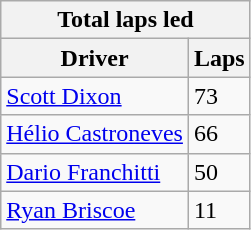<table class="wikitable">
<tr>
<th colspan=2>Total laps led</th>
</tr>
<tr>
<th>Driver</th>
<th>Laps</th>
</tr>
<tr>
<td><a href='#'>Scott Dixon</a></td>
<td>73</td>
</tr>
<tr>
<td><a href='#'>Hélio Castroneves</a></td>
<td>66</td>
</tr>
<tr>
<td><a href='#'>Dario Franchitti</a></td>
<td>50</td>
</tr>
<tr>
<td><a href='#'>Ryan Briscoe</a></td>
<td>11</td>
</tr>
</table>
